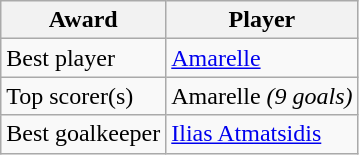<table class="wikitable" style="text-align: center; font-size: 100%;">
<tr>
<th>Award</th>
<th>Player</th>
</tr>
<tr align=left>
<td>Best player</td>
<td> <a href='#'>Amarelle</a></td>
</tr>
<tr align=left>
<td>Top scorer(s)</td>
<td> Amarelle <em>(9 goals)</em></td>
</tr>
<tr align=left>
<td>Best goalkeeper</td>
<td> <a href='#'>Ilias Atmatsidis</a></td>
</tr>
</table>
